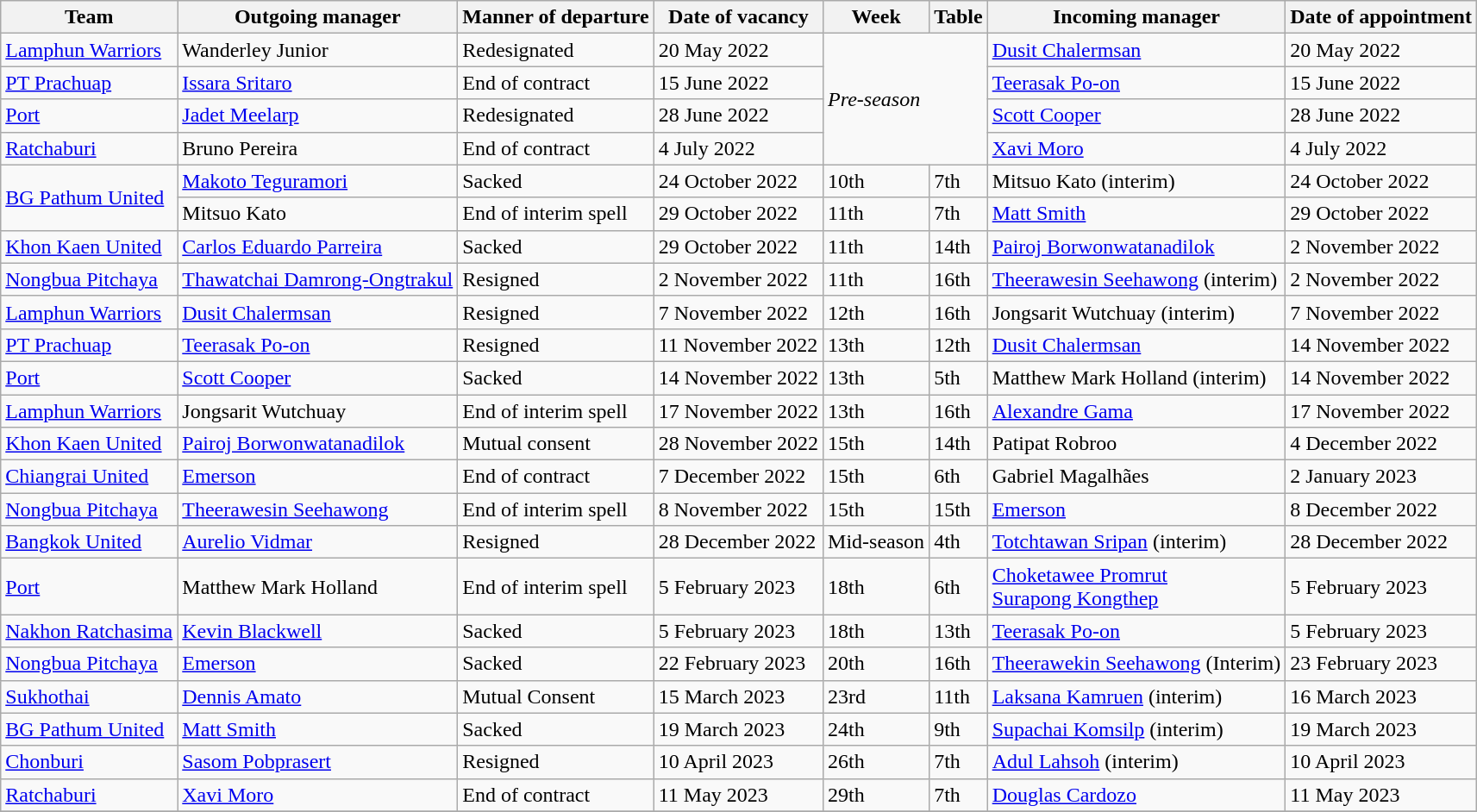<table class="wikitable">
<tr>
<th>Team</th>
<th>Outgoing manager</th>
<th>Manner of departure</th>
<th>Date of vacancy</th>
<th>Week</th>
<th>Table</th>
<th>Incoming manager</th>
<th>Date of appointment</th>
</tr>
<tr>
<td><a href='#'>Lamphun Warriors</a></td>
<td> Wanderley Junior</td>
<td>Redesignated</td>
<td>20 May 2022</td>
<td rowspan=4 colspan=2><em>Pre-season</em></td>
<td> <a href='#'>Dusit Chalermsan</a></td>
<td>20 May 2022</td>
</tr>
<tr>
<td><a href='#'>PT Prachuap</a></td>
<td> <a href='#'>Issara Sritaro</a></td>
<td>End of contract</td>
<td>15 June 2022</td>
<td> <a href='#'>Teerasak Po-on</a></td>
<td>15 June 2022</td>
</tr>
<tr>
<td><a href='#'>Port</a></td>
<td> <a href='#'>Jadet Meelarp</a></td>
<td>Redesignated</td>
<td>28 June 2022</td>
<td> <a href='#'>Scott Cooper</a></td>
<td>28 June 2022</td>
</tr>
<tr>
<td><a href='#'>Ratchaburi</a></td>
<td> Bruno Pereira</td>
<td>End of contract</td>
<td>4 July 2022</td>
<td>  <a href='#'>Xavi Moro</a></td>
<td>4 July 2022</td>
</tr>
<tr>
<td rowspan="2"><a href='#'>BG Pathum United</a></td>
<td> <a href='#'>Makoto Teguramori</a></td>
<td>Sacked</td>
<td>24 October 2022</td>
<td>10th</td>
<td>7th</td>
<td> Mitsuo Kato (interim)</td>
<td>24 October 2022</td>
</tr>
<tr>
<td> Mitsuo Kato</td>
<td>End of interim spell</td>
<td>29 October 2022</td>
<td>11th</td>
<td>7th</td>
<td> <a href='#'>Matt Smith</a></td>
<td>29 October 2022</td>
</tr>
<tr>
<td><a href='#'>Khon Kaen United</a></td>
<td> <a href='#'>Carlos Eduardo Parreira</a></td>
<td>Sacked</td>
<td>29 October 2022</td>
<td>11th</td>
<td>14th</td>
<td> <a href='#'>Pairoj Borwonwatanadilok</a></td>
<td>2 November 2022</td>
</tr>
<tr>
<td><a href='#'>Nongbua Pitchaya</a></td>
<td> <a href='#'>Thawatchai Damrong-Ongtrakul</a></td>
<td>Resigned</td>
<td>2 November 2022</td>
<td>11th</td>
<td>16th</td>
<td> <a href='#'>Theerawesin Seehawong</a> (interim)</td>
<td>2 November 2022</td>
</tr>
<tr>
<td><a href='#'>Lamphun Warriors</a></td>
<td> <a href='#'>Dusit Chalermsan</a></td>
<td>Resigned</td>
<td>7 November 2022</td>
<td>12th</td>
<td>16th</td>
<td> Jongsarit Wutchuay (interim)</td>
<td>7 November 2022</td>
</tr>
<tr>
<td><a href='#'>PT Prachuap</a></td>
<td> <a href='#'>Teerasak Po-on</a></td>
<td>Resigned</td>
<td>11 November 2022</td>
<td>13th</td>
<td>12th</td>
<td> <a href='#'>Dusit Chalermsan</a></td>
<td>14 November 2022</td>
</tr>
<tr>
<td><a href='#'>Port</a></td>
<td> <a href='#'>Scott Cooper</a></td>
<td>Sacked</td>
<td>14 November 2022</td>
<td>13th</td>
<td>5th</td>
<td> Matthew Mark Holland (interim)</td>
<td>14 November 2022</td>
</tr>
<tr>
<td><a href='#'>Lamphun Warriors</a></td>
<td> Jongsarit Wutchuay</td>
<td>End of interim spell</td>
<td>17 November 2022</td>
<td>13th</td>
<td>16th</td>
<td> <a href='#'>Alexandre Gama</a></td>
<td>17 November 2022</td>
</tr>
<tr>
<td><a href='#'>Khon Kaen United</a></td>
<td> <a href='#'>Pairoj Borwonwatanadilok</a></td>
<td>Mutual consent</td>
<td>28 November 2022</td>
<td>15th</td>
<td>14th</td>
<td> Patipat Robroo</td>
<td>4 December 2022</td>
</tr>
<tr>
<td><a href='#'>Chiangrai United</a></td>
<td> <a href='#'>Emerson</a></td>
<td>End of contract</td>
<td>7 December 2022</td>
<td>15th</td>
<td>6th</td>
<td> Gabriel Magalhães</td>
<td>2 January 2023</td>
</tr>
<tr>
<td><a href='#'>Nongbua Pitchaya</a></td>
<td> <a href='#'>Theerawesin Seehawong</a></td>
<td>End of interim spell</td>
<td>8 November 2022</td>
<td>15th</td>
<td>15th</td>
<td> <a href='#'>Emerson</a></td>
<td>8 December 2022</td>
</tr>
<tr>
<td><a href='#'>Bangkok United</a></td>
<td> <a href='#'>Aurelio Vidmar</a></td>
<td>Resigned</td>
<td>28 December 2022</td>
<td>Mid-season</td>
<td>4th</td>
<td> <a href='#'>Totchtawan Sripan</a> (interim)</td>
<td>28 December 2022</td>
</tr>
<tr>
<td><a href='#'>Port</a></td>
<td> Matthew Mark Holland</td>
<td>End of interim spell</td>
<td>5 February 2023</td>
<td>18th</td>
<td>6th</td>
<td> <a href='#'>Choketawee Promrut</a> <br>  <a href='#'>Surapong Kongthep</a></td>
<td>5 February 2023</td>
</tr>
<tr>
<td><a href='#'>Nakhon Ratchasima</a></td>
<td> <a href='#'>Kevin Blackwell</a></td>
<td>Sacked</td>
<td>5 February 2023</td>
<td>18th</td>
<td>13th</td>
<td> <a href='#'>Teerasak Po-on</a></td>
<td>5 February 2023</td>
</tr>
<tr>
<td><a href='#'>Nongbua Pitchaya</a></td>
<td> <a href='#'>Emerson</a></td>
<td>Sacked</td>
<td>22 February 2023</td>
<td>20th</td>
<td>16th</td>
<td> <a href='#'>Theerawekin Seehawong</a> (Interim)</td>
<td>23 February 2023</td>
</tr>
<tr>
<td><a href='#'>Sukhothai</a></td>
<td> <a href='#'>Dennis Amato</a></td>
<td>Mutual Consent</td>
<td>15 March 2023</td>
<td>23rd</td>
<td>11th</td>
<td> <a href='#'>Laksana Kamruen</a> (interim)</td>
<td>16 March 2023</td>
</tr>
<tr>
<td><a href='#'>BG Pathum United</a></td>
<td> <a href='#'>Matt Smith</a></td>
<td>Sacked</td>
<td>19 March 2023</td>
<td>24th</td>
<td>9th</td>
<td> <a href='#'>Supachai Komsilp</a> (interim)</td>
<td>19 March 2023</td>
</tr>
<tr>
<td><a href='#'>Chonburi</a></td>
<td> <a href='#'>Sasom Pobprasert</a></td>
<td>Resigned</td>
<td>10 April 2023</td>
<td>26th</td>
<td>7th</td>
<td> <a href='#'>Adul Lahsoh</a> (interim)</td>
<td>10 April 2023</td>
</tr>
<tr>
<td><a href='#'>Ratchaburi</a></td>
<td> <a href='#'>Xavi Moro</a></td>
<td>End of contract</td>
<td>11 May 2023</td>
<td>29th</td>
<td>7th</td>
<td> <a href='#'>Douglas Cardozo</a></td>
<td>11 May 2023</td>
</tr>
<tr>
</tr>
</table>
